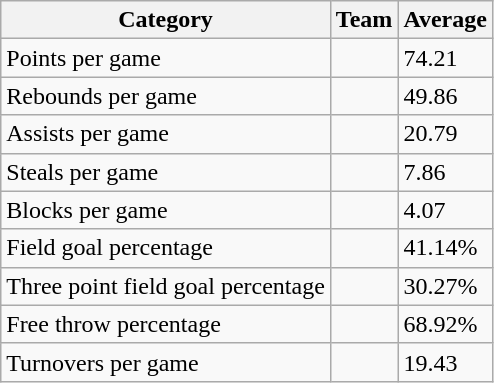<table class="wikitable">
<tr>
<th>Category</th>
<th>Team</th>
<th>Average</th>
</tr>
<tr>
<td>Points per game</td>
<td></td>
<td>74.21</td>
</tr>
<tr>
<td>Rebounds per game</td>
<td></td>
<td>49.86</td>
</tr>
<tr>
<td>Assists per game</td>
<td></td>
<td>20.79</td>
</tr>
<tr>
<td>Steals per game</td>
<td></td>
<td>7.86</td>
</tr>
<tr>
<td>Blocks per game</td>
<td></td>
<td>4.07</td>
</tr>
<tr>
<td>Field goal percentage</td>
<td></td>
<td>41.14%</td>
</tr>
<tr>
<td>Three point field goal percentage</td>
<td></td>
<td>30.27%</td>
</tr>
<tr>
<td>Free throw percentage</td>
<td></td>
<td>68.92%</td>
</tr>
<tr>
<td>Turnovers per game</td>
<td></td>
<td>19.43</td>
</tr>
</table>
